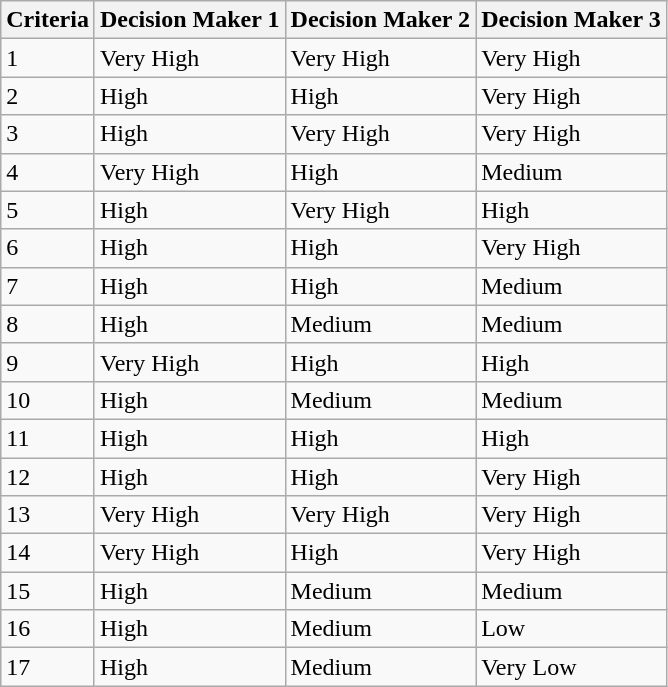<table class="wikitable">
<tr>
<th>Criteria</th>
<th>Decision Maker 1</th>
<th>Decision Maker 2</th>
<th>Decision Maker 3</th>
</tr>
<tr>
<td>1</td>
<td>Very High</td>
<td>Very High</td>
<td>Very High</td>
</tr>
<tr>
<td>2</td>
<td>High</td>
<td>High</td>
<td>Very High</td>
</tr>
<tr>
<td>3</td>
<td>High</td>
<td>Very High</td>
<td>Very High</td>
</tr>
<tr>
<td>4</td>
<td>Very High</td>
<td>High</td>
<td>Medium</td>
</tr>
<tr>
<td>5</td>
<td>High</td>
<td>Very High</td>
<td>High</td>
</tr>
<tr>
<td>6</td>
<td>High</td>
<td>High</td>
<td>Very High</td>
</tr>
<tr>
<td>7</td>
<td>High</td>
<td>High</td>
<td>Medium</td>
</tr>
<tr>
<td>8</td>
<td>High</td>
<td>Medium</td>
<td>Medium</td>
</tr>
<tr>
<td>9</td>
<td>Very High</td>
<td>High</td>
<td>High</td>
</tr>
<tr>
<td>10</td>
<td>High</td>
<td>Medium</td>
<td>Medium</td>
</tr>
<tr>
<td>11</td>
<td>High</td>
<td>High</td>
<td>High</td>
</tr>
<tr>
<td>12</td>
<td>High</td>
<td>High</td>
<td>Very High</td>
</tr>
<tr>
<td>13</td>
<td>Very High</td>
<td>Very High</td>
<td>Very High</td>
</tr>
<tr>
<td>14</td>
<td>Very High</td>
<td>High</td>
<td>Very High</td>
</tr>
<tr>
<td>15</td>
<td>High</td>
<td>Medium</td>
<td>Medium</td>
</tr>
<tr>
<td>16</td>
<td>High</td>
<td>Medium</td>
<td>Low</td>
</tr>
<tr>
<td>17</td>
<td>High</td>
<td>Medium</td>
<td>Very Low</td>
</tr>
</table>
